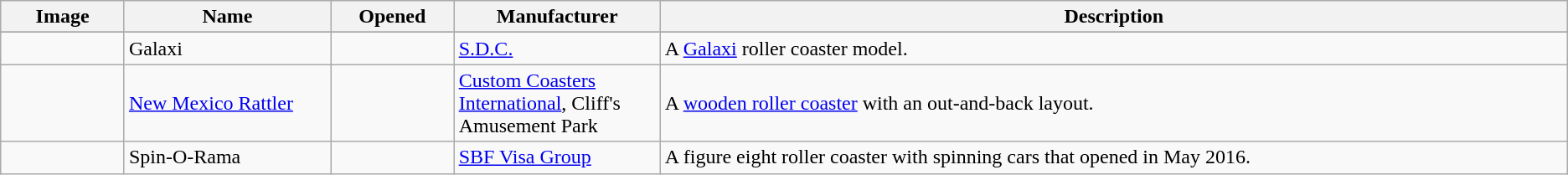<table class="wikitable">
<tr>
<th style="width: 6%;">Image</th>
<th style="width: 10%;">Name</th>
<th style="width: 6%;">Opened</th>
<th style="width: 10%;">Manufacturer</th>
<th style="width: 44%;">Description</th>
</tr>
<tr>
</tr>
<tr>
<td></td>
<td>Galaxi</td>
<td></td>
<td><a href='#'>S.D.C.</a></td>
<td>A <a href='#'>Galaxi</a> roller coaster model.</td>
</tr>
<tr>
<td></td>
<td><a href='#'>New Mexico Rattler</a></td>
<td></td>
<td><a href='#'>Custom Coasters International</a>, Cliff's Amusement Park</td>
<td>A <a href='#'>wooden roller coaster</a> with an out-and-back layout.</td>
</tr>
<tr>
<td></td>
<td>Spin-O-Rama</td>
<td></td>
<td><a href='#'>SBF Visa Group</a></td>
<td>A figure eight roller coaster with spinning cars that opened in May 2016.</td>
</tr>
</table>
